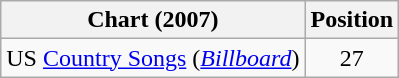<table class="wikitable sortable">
<tr>
<th scope="col">Chart (2007)</th>
<th scope="col">Position</th>
</tr>
<tr>
<td>US <a href='#'>Country Songs</a> (<em><a href='#'>Billboard</a></em>)</td>
<td align="center">27</td>
</tr>
</table>
